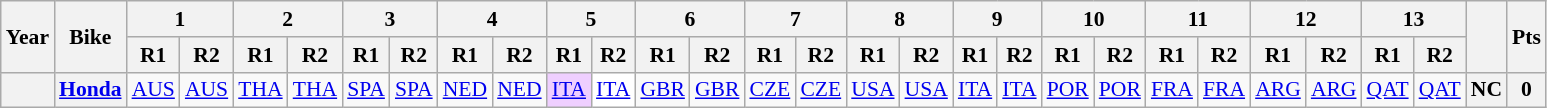<table class="wikitable" style="text-align:center; font-size:90%;">
<tr>
<th rowspan="2">Year</th>
<th rowspan="2">Bike</th>
<th colspan="2">1</th>
<th colspan="2">2</th>
<th colspan="2">3</th>
<th colspan="2">4</th>
<th colspan="2">5</th>
<th colspan="2">6</th>
<th colspan="2">7</th>
<th colspan="2">8</th>
<th colspan="2">9</th>
<th colspan="2">10</th>
<th colspan="2">11</th>
<th colspan="2">12</th>
<th colspan="2">13</th>
<th rowspan="2"></th>
<th rowspan="2">Pts</th>
</tr>
<tr>
<th>R1</th>
<th>R2</th>
<th>R1</th>
<th>R2</th>
<th>R1</th>
<th>R2</th>
<th>R1</th>
<th>R2</th>
<th>R1</th>
<th>R2</th>
<th>R1</th>
<th>R2</th>
<th>R1</th>
<th>R2</th>
<th>R1</th>
<th>R2</th>
<th>R1</th>
<th>R2</th>
<th>R1</th>
<th>R2</th>
<th>R1</th>
<th>R2</th>
<th>R1</th>
<th>R2</th>
<th>R1</th>
<th>R2</th>
</tr>
<tr>
<th></th>
<th><a href='#'>Honda</a></th>
<td><a href='#'>AUS</a></td>
<td><a href='#'>AUS</a></td>
<td><a href='#'>THA</a></td>
<td><a href='#'>THA</a></td>
<td><a href='#'>SPA</a></td>
<td><a href='#'>SPA</a></td>
<td><a href='#'>NED</a></td>
<td><a href='#'>NED</a></td>
<td style="background:#EFCFFF;"><a href='#'>ITA</a><br></td>
<td style="background:#FFFFFF;"><a href='#'>ITA</a><br></td>
<td><a href='#'>GBR</a></td>
<td><a href='#'>GBR</a></td>
<td><a href='#'>CZE</a></td>
<td><a href='#'>CZE</a></td>
<td><a href='#'>USA</a></td>
<td><a href='#'>USA</a></td>
<td><a href='#'>ITA</a></td>
<td><a href='#'>ITA</a></td>
<td><a href='#'>POR</a></td>
<td><a href='#'>POR</a></td>
<td><a href='#'>FRA</a></td>
<td><a href='#'>FRA</a></td>
<td><a href='#'>ARG</a></td>
<td><a href='#'>ARG</a></td>
<td><a href='#'>QAT</a></td>
<td><a href='#'>QAT</a></td>
<th>NC</th>
<th>0</th>
</tr>
</table>
